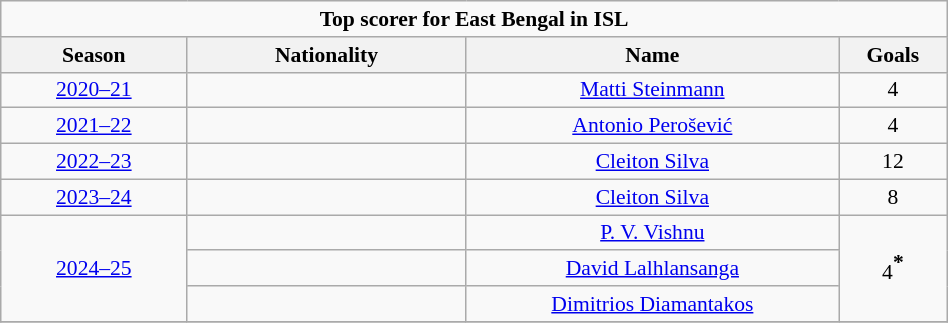<table class="wikitable" style="font-size:90%; width:50%; text-align:center">
<tr>
<td Colspan="5"><strong>Top scorer for East Bengal in ISL</strong></td>
</tr>
<tr>
<th width="10%">Season</th>
<th width="15%">Nationality</th>
<th width="20%">Name</th>
<th width="5%">Goals</th>
</tr>
<tr>
<td rowspan="1"><a href='#'>2020–21</a></td>
<td align="left"></td>
<td><a href='#'>Matti Steinmann</a></td>
<td rowspan="1">4</td>
</tr>
<tr>
<td rowspan="1"><a href='#'>2021–22</a></td>
<td align="left"></td>
<td><a href='#'>Antonio Perošević</a></td>
<td rowspan="1">4</td>
</tr>
<tr>
<td rowspan="1"><a href='#'>2022–23</a></td>
<td align="left"></td>
<td><a href='#'>Cleiton Silva</a></td>
<td rowspan="1">12</td>
</tr>
<tr>
<td rowspan="1"><a href='#'>2023–24</a></td>
<td align="left"></td>
<td><a href='#'>Cleiton Silva</a></td>
<td rowspan="1">8</td>
</tr>
<tr>
<td rowspan="3"><a href='#'>2024–25</a></td>
<td align="left"></td>
<td><a href='#'>P. V. Vishnu</a></td>
<td rowspan="3">4<big><sup><strong>*</strong></sup></big></td>
</tr>
<tr>
<td align="left"></td>
<td><a href='#'>David Lalhlansanga</a></td>
</tr>
<tr>
<td align="left"></td>
<td><a href='#'>Dimitrios Diamantakos</a></td>
</tr>
<tr>
</tr>
</table>
